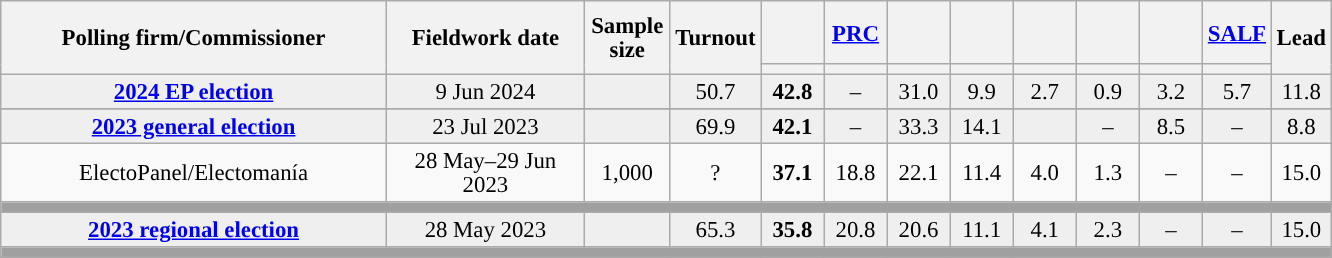<table class="wikitable collapsible" style="text-align:center; font-size:95%; line-height:16px;">
<tr style="height:42px;">
<th style="width:250px;" rowspan="2">Polling firm/Commissioner</th>
<th style="width:125px;" rowspan="2">Fieldwork date</th>
<th style="width:50px;" rowspan="2">Sample size</th>
<th style="width:45px;" rowspan="2">Turnout</th>
<th style="width:35px;"></th>
<th style="width:35px;"><a href='#'>PRC</a></th>
<th style="width:35px;"></th>
<th style="width:35px;"></th>
<th style="width:35px;"><br></th>
<th style="width:35px;"></th>
<th style="width:35px;"></th>
<th style="width:35px;"><a href='#'>SALF</a></th>
<th style="width:30px;" rowspan="2">Lead</th>
</tr>
<tr>
<th style="color:inherit;background:"></th>
<th style="color:inherit;background:"></th>
<th style="color:inherit;background:"></th>
<th style="color:inherit;background:"></th>
<th style="color:inherit;background:"></th>
<th style="color:inherit;background:"></th>
<th style="color:inherit;background:"></th>
<th style="color:inherit;background:"></th>
</tr>
<tr style="background:#EFEFEF;">
<td><strong><a href='#'>2024 EP election</a></strong></td>
<td>9 Jun 2024</td>
<td></td>
<td>50.7</td>
<td><strong>42.8</strong><br></td>
<td>–</td>
<td>31.0<br></td>
<td>9.9<br></td>
<td>2.7<br></td>
<td>0.9<br></td>
<td>3.2<br></td>
<td>5.7<br></td>
<td style="background:">11.8</td>
</tr>
<tr>
</tr>
<tr style="background:#EFEFEF;">
<td><strong><a href='#'>2023 general election</a></strong></td>
<td>23 Jul 2023</td>
<td></td>
<td>69.9</td>
<td><strong>42.1</strong><br></td>
<td>–</td>
<td>33.3<br></td>
<td>14.1<br></td>
<td></td>
<td>–</td>
<td>8.5<br></td>
<td>–</td>
<td style="background:">8.8</td>
</tr>
<tr>
<td>ElectoPanel/Electomanía</td>
<td>28 May–29 Jun 2023</td>
<td>1,000</td>
<td>?</td>
<td><strong>37.1</strong><br></td>
<td>18.8<br></td>
<td>22.1<br></td>
<td>11.4<br></td>
<td>4.0<br></td>
<td>1.3<br></td>
<td>–</td>
<td>–</td>
<td style="background:">15.0</td>
</tr>
<tr>
<td colspan="13" style="background:#A0A0A0"></td>
</tr>
<tr style="background:#EFEFEF;">
<td><strong><a href='#'>2023 regional election</a></strong></td>
<td>28 May 2023</td>
<td></td>
<td>65.3</td>
<td><strong>35.8</strong><br></td>
<td>20.8<br></td>
<td>20.6<br></td>
<td>11.1<br></td>
<td>4.1<br></td>
<td>2.3<br></td>
<td>–</td>
<td>–</td>
<td style="background:">15.0</td>
</tr>
<tr>
<td colspan="13" style="background:#A0A0A0"></td>
</tr>
</table>
